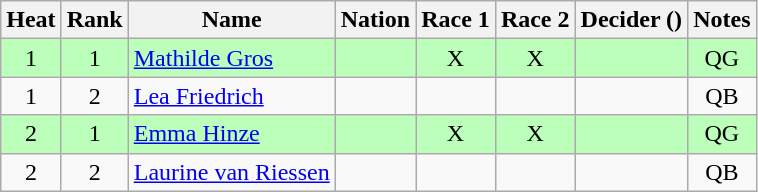<table class="wikitable sortable" style="text-align:center">
<tr>
<th>Heat</th>
<th>Rank</th>
<th>Name</th>
<th>Nation</th>
<th>Race 1</th>
<th>Race 2</th>
<th>Decider ()</th>
<th>Notes</th>
</tr>
<tr bgcolor=bbffbb>
<td>1</td>
<td>1</td>
<td align=left><a href='#'>Mathilde Gros</a></td>
<td align=left></td>
<td>X</td>
<td>X</td>
<td></td>
<td>QG</td>
</tr>
<tr>
<td>1</td>
<td>2</td>
<td align=left><a href='#'>Lea Friedrich</a></td>
<td align=left></td>
<td></td>
<td></td>
<td></td>
<td>QB</td>
</tr>
<tr bgcolor=bbffbb>
<td>2</td>
<td>1</td>
<td align=left><a href='#'>Emma Hinze</a></td>
<td align=left></td>
<td>X</td>
<td>X</td>
<td></td>
<td>QG</td>
</tr>
<tr>
<td>2</td>
<td>2</td>
<td align=left><a href='#'>Laurine van Riessen</a></td>
<td align=left></td>
<td></td>
<td></td>
<td></td>
<td>QB</td>
</tr>
</table>
